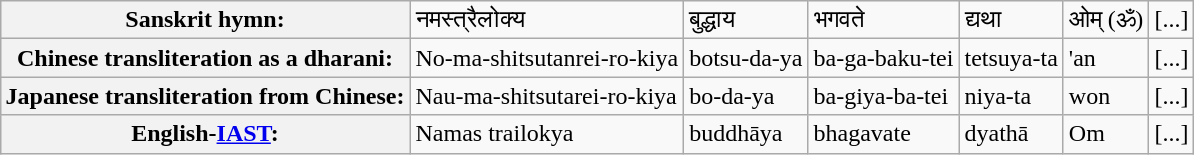<table class="wikitable" style="margin-left: auto; margin-right: auto; border: none;">
<tr>
<th>Sanskrit hymn:</th>
<td>नमस्त्रैलोक्य</td>
<td>बुद्धाय</td>
<td>भगवते</td>
<td>द्यथा</td>
<td>ओम् (ॐ)</td>
<td>[...]</td>
</tr>
<tr>
<th>Chinese transliteration as a dharani:</th>
<td>No-ma-shitsutanrei-ro-kiya</td>
<td>botsu-da-ya</td>
<td>ba-ga-baku-tei</td>
<td>tetsuya-ta</td>
<td>'an</td>
<td>[...]</td>
</tr>
<tr>
<th>Japanese transliteration from Chinese:</th>
<td>Nau-ma-shitsutarei-ro-kiya</td>
<td>bo-da-ya</td>
<td>ba-giya-ba-tei</td>
<td>niya-ta</td>
<td>won</td>
<td>[...]</td>
</tr>
<tr>
<th>English-<a href='#'>IAST</a>:</th>
<td>Namas trailokya</td>
<td>buddhāya</td>
<td>bhagavate</td>
<td>dyathā</td>
<td>Om</td>
<td>[...]</td>
</tr>
</table>
